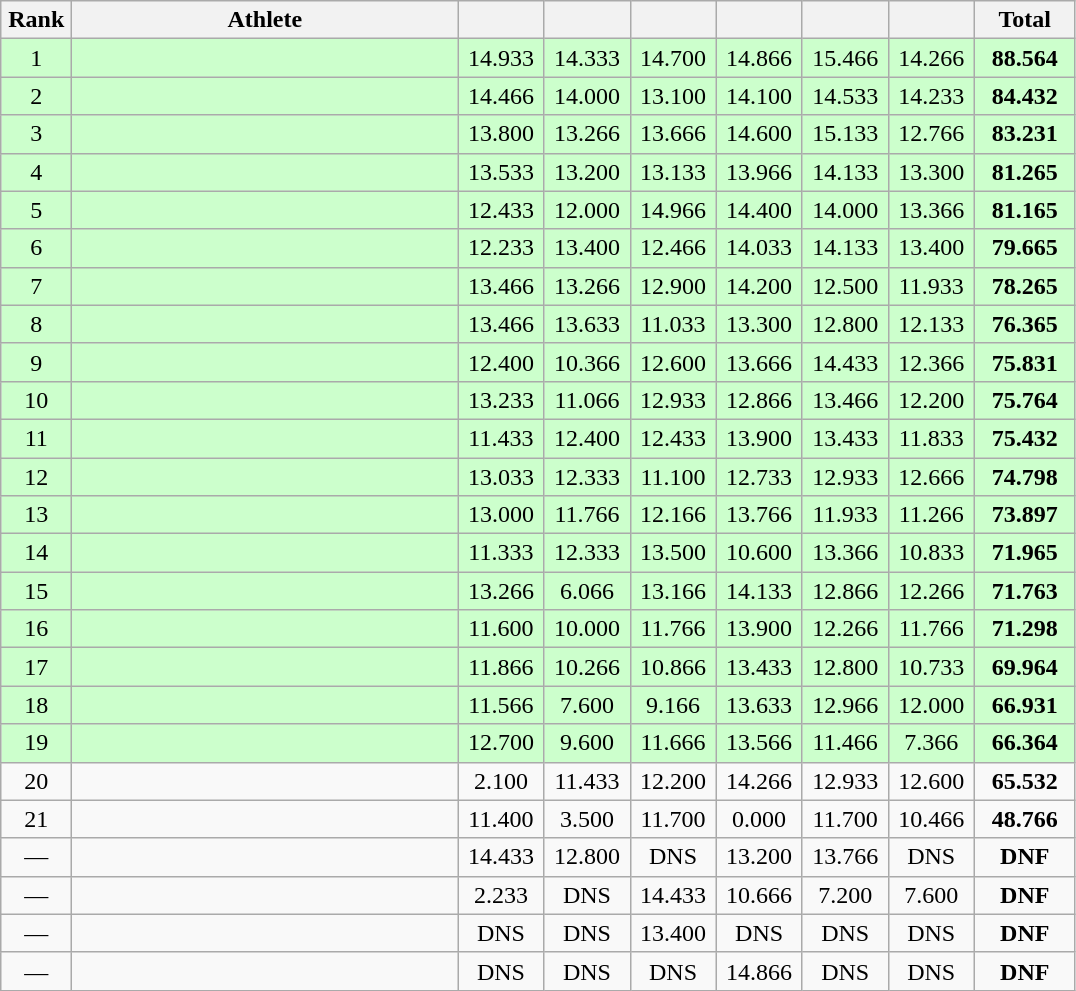<table class=wikitable style="text-align:center">
<tr>
<th width=40>Rank</th>
<th width=250>Athlete</th>
<th width=50></th>
<th width=50></th>
<th width=50></th>
<th width=50></th>
<th width=50></th>
<th width=50></th>
<th width=60>Total</th>
</tr>
<tr bgcolor="ccffcc">
<td>1</td>
<td align="left"></td>
<td>14.933</td>
<td>14.333</td>
<td>14.700</td>
<td>14.866</td>
<td>15.466</td>
<td>14.266</td>
<td><strong>88.564</strong></td>
</tr>
<tr bgcolor="ccffcc">
<td>2</td>
<td align="left"></td>
<td>14.466</td>
<td>14.000</td>
<td>13.100</td>
<td>14.100</td>
<td>14.533</td>
<td>14.233</td>
<td><strong>84.432</strong></td>
</tr>
<tr bgcolor="ccffcc">
<td>3</td>
<td align="left"></td>
<td>13.800</td>
<td>13.266</td>
<td>13.666</td>
<td>14.600</td>
<td>15.133</td>
<td>12.766</td>
<td><strong>83.231</strong></td>
</tr>
<tr bgcolor="ccffcc">
<td>4</td>
<td align="left"></td>
<td>13.533</td>
<td>13.200</td>
<td>13.133</td>
<td>13.966</td>
<td>14.133</td>
<td>13.300</td>
<td><strong>81.265</strong></td>
</tr>
<tr bgcolor="ccffcc">
<td>5</td>
<td align="left"></td>
<td>12.433</td>
<td>12.000</td>
<td>14.966</td>
<td>14.400</td>
<td>14.000</td>
<td>13.366</td>
<td><strong>81.165</strong></td>
</tr>
<tr bgcolor="ccffcc">
<td>6</td>
<td align="left"></td>
<td>12.233</td>
<td>13.400</td>
<td>12.466</td>
<td>14.033</td>
<td>14.133</td>
<td>13.400</td>
<td><strong>79.665</strong></td>
</tr>
<tr bgcolor="ccffcc">
<td>7</td>
<td align="left"></td>
<td>13.466</td>
<td>13.266</td>
<td>12.900</td>
<td>14.200</td>
<td>12.500</td>
<td>11.933</td>
<td><strong>78.265</strong></td>
</tr>
<tr bgcolor="ccffcc">
<td>8</td>
<td align="left"></td>
<td>13.466</td>
<td>13.633</td>
<td>11.033</td>
<td>13.300</td>
<td>12.800</td>
<td>12.133</td>
<td><strong>76.365</strong></td>
</tr>
<tr bgcolor="ccffcc">
<td>9</td>
<td align="left"></td>
<td>12.400</td>
<td>10.366</td>
<td>12.600</td>
<td>13.666</td>
<td>14.433</td>
<td>12.366</td>
<td><strong>75.831</strong></td>
</tr>
<tr bgcolor="ccffcc">
<td>10</td>
<td align="left"></td>
<td>13.233</td>
<td>11.066</td>
<td>12.933</td>
<td>12.866</td>
<td>13.466</td>
<td>12.200</td>
<td><strong>75.764</strong></td>
</tr>
<tr bgcolor="ccffcc">
<td>11</td>
<td align="left"></td>
<td>11.433</td>
<td>12.400</td>
<td>12.433</td>
<td>13.900</td>
<td>13.433</td>
<td>11.833</td>
<td><strong>75.432</strong></td>
</tr>
<tr bgcolor="ccffcc">
<td>12</td>
<td align="left"></td>
<td>13.033</td>
<td>12.333</td>
<td>11.100</td>
<td>12.733</td>
<td>12.933</td>
<td>12.666</td>
<td><strong>74.798</strong></td>
</tr>
<tr bgcolor="ccffcc">
<td>13</td>
<td align="left"></td>
<td>13.000</td>
<td>11.766</td>
<td>12.166</td>
<td>13.766</td>
<td>11.933</td>
<td>11.266</td>
<td><strong>73.897</strong></td>
</tr>
<tr bgcolor="ccffcc">
<td>14 </td>
<td align="left"></td>
<td>11.333</td>
<td>12.333</td>
<td>13.500</td>
<td>10.600</td>
<td>13.366</td>
<td>10.833</td>
<td><strong>71.965</strong></td>
</tr>
<tr bgcolor="ccffcc">
<td>15</td>
<td align="left"></td>
<td>13.266</td>
<td>6.066</td>
<td>13.166</td>
<td>14.133</td>
<td>12.866</td>
<td>12.266</td>
<td><strong>71.763</strong></td>
</tr>
<tr bgcolor="ccffcc">
<td>16</td>
<td align="left"></td>
<td>11.600</td>
<td>10.000</td>
<td>11.766</td>
<td>13.900</td>
<td>12.266</td>
<td>11.766</td>
<td><strong>71.298</strong></td>
</tr>
<tr bgcolor="ccffcc">
<td>17</td>
<td align="left"></td>
<td>11.866</td>
<td>10.266</td>
<td>10.866</td>
<td>13.433</td>
<td>12.800</td>
<td>10.733</td>
<td><strong>69.964</strong></td>
</tr>
<tr bgcolor="ccffcc">
<td>18</td>
<td align="left"></td>
<td>11.566</td>
<td>7.600</td>
<td>9.166</td>
<td>13.633</td>
<td>12.966</td>
<td>12.000</td>
<td><strong>66.931</strong></td>
</tr>
<tr bgcolor="ccffcc">
<td>19</td>
<td align="left"></td>
<td>12.700</td>
<td>9.600</td>
<td>11.666</td>
<td>13.566</td>
<td>11.466</td>
<td>7.366</td>
<td><strong>66.364</strong></td>
</tr>
<tr>
<td>20</td>
<td align="left"></td>
<td>2.100</td>
<td>11.433</td>
<td>12.200</td>
<td>14.266</td>
<td>12.933</td>
<td>12.600</td>
<td><strong>65.532</strong></td>
</tr>
<tr>
<td>21</td>
<td align="left"></td>
<td>11.400</td>
<td>3.500</td>
<td>11.700</td>
<td>0.000</td>
<td>11.700</td>
<td>10.466</td>
<td><strong>48.766</strong></td>
</tr>
<tr>
<td>—</td>
<td align="left"></td>
<td>14.433</td>
<td>12.800</td>
<td>DNS</td>
<td>13.200</td>
<td>13.766</td>
<td>DNS</td>
<td><strong>DNF</strong></td>
</tr>
<tr>
<td>—</td>
<td align="left"></td>
<td>2.233</td>
<td>DNS</td>
<td>14.433</td>
<td>10.666</td>
<td>7.200</td>
<td>7.600</td>
<td><strong>DNF</strong></td>
</tr>
<tr>
<td>—</td>
<td align="left"></td>
<td>DNS</td>
<td>DNS</td>
<td>13.400</td>
<td>DNS</td>
<td>DNS</td>
<td>DNS</td>
<td><strong>DNF</strong></td>
</tr>
<tr>
<td>—</td>
<td align="left"></td>
<td>DNS</td>
<td>DNS</td>
<td>DNS</td>
<td>14.866</td>
<td>DNS</td>
<td>DNS</td>
<td><strong>DNF</strong></td>
</tr>
</table>
